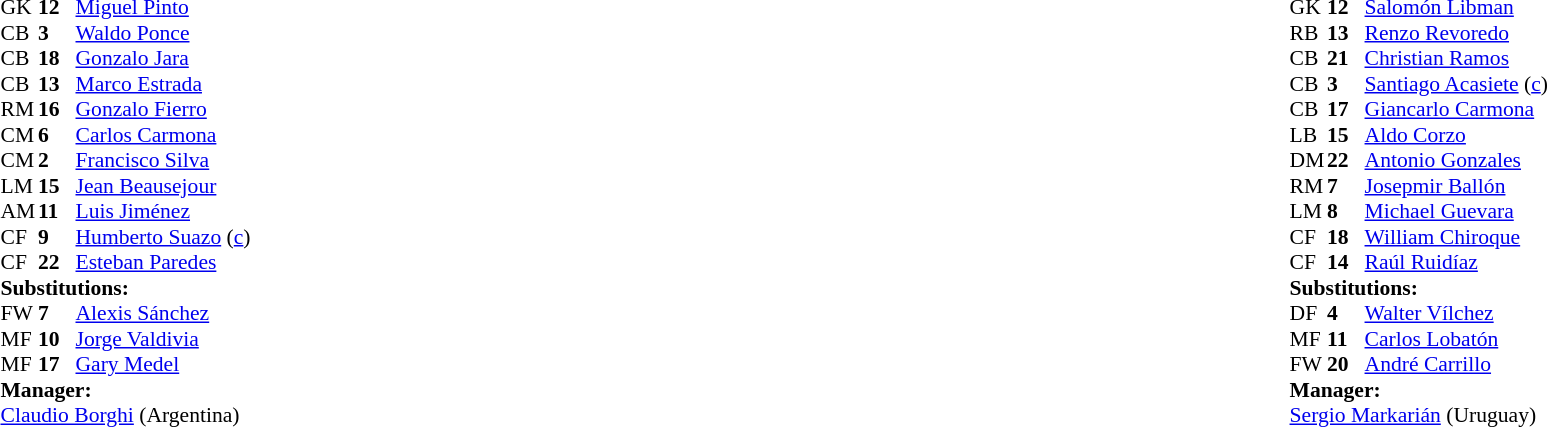<table width="100%">
<tr>
<td valign="top" width="50%"><br><table style="font-size: 90%" cellspacing="0" cellpadding="0">
<tr>
<th width=25></th>
<th width=25></th>
</tr>
<tr>
<td>GK</td>
<td><strong>12</strong></td>
<td><a href='#'>Miguel Pinto</a></td>
</tr>
<tr>
<td>CB</td>
<td><strong>3</strong></td>
<td><a href='#'>Waldo Ponce</a></td>
</tr>
<tr>
<td>CB</td>
<td><strong>18</strong></td>
<td><a href='#'>Gonzalo Jara</a></td>
</tr>
<tr>
<td>CB</td>
<td><strong>13</strong></td>
<td><a href='#'>Marco Estrada</a></td>
<td></td>
</tr>
<tr>
<td>RM</td>
<td><strong>16</strong></td>
<td><a href='#'>Gonzalo Fierro</a></td>
<td></td>
<td></td>
</tr>
<tr>
<td>CM</td>
<td><strong>6</strong></td>
<td><a href='#'>Carlos Carmona</a></td>
</tr>
<tr>
<td>CM</td>
<td><strong>2</strong></td>
<td><a href='#'>Francisco Silva</a></td>
<td></td>
<td></td>
</tr>
<tr>
<td>LM</td>
<td><strong>15</strong></td>
<td><a href='#'>Jean Beausejour</a></td>
<td></td>
</tr>
<tr>
<td>AM</td>
<td><strong>11</strong></td>
<td><a href='#'>Luis Jiménez</a></td>
</tr>
<tr>
<td>CF</td>
<td><strong>9</strong></td>
<td><a href='#'>Humberto Suazo</a> (<a href='#'>c</a>)</td>
</tr>
<tr>
<td>CF</td>
<td><strong>22</strong></td>
<td><a href='#'>Esteban Paredes</a></td>
<td></td>
<td></td>
</tr>
<tr>
<td colspan=3><strong>Substitutions:</strong></td>
</tr>
<tr>
<td>FW</td>
<td><strong>7</strong></td>
<td><a href='#'>Alexis Sánchez</a></td>
<td></td>
<td></td>
</tr>
<tr>
<td>MF</td>
<td><strong>10</strong></td>
<td><a href='#'>Jorge Valdivia</a></td>
<td></td>
<td></td>
</tr>
<tr>
<td>MF</td>
<td><strong>17</strong></td>
<td><a href='#'>Gary Medel</a></td>
<td></td>
<td></td>
</tr>
<tr>
<td colspan=3><strong>Manager:</strong></td>
</tr>
<tr>
<td colspan=3><a href='#'>Claudio Borghi</a> (Argentina)</td>
</tr>
</table>
</td>
<td valign="top"></td>
<td valign="top" width="50%"><br><table style="font-size: 90%" cellspacing="0" cellpadding="0" align="center">
<tr>
<th width=25></th>
<th width=25></th>
</tr>
<tr>
<td>GK</td>
<td><strong>12</strong></td>
<td><a href='#'>Salomón Libman</a></td>
<td></td>
</tr>
<tr>
<td>RB</td>
<td><strong>13</strong></td>
<td><a href='#'>Renzo Revoredo</a></td>
<td></td>
</tr>
<tr>
<td>CB</td>
<td><strong>21</strong></td>
<td><a href='#'>Christian Ramos</a></td>
<td></td>
</tr>
<tr>
<td>CB</td>
<td><strong>3</strong></td>
<td><a href='#'>Santiago Acasiete</a> (<a href='#'>c</a>)</td>
<td></td>
<td></td>
</tr>
<tr>
<td>CB</td>
<td><strong>17</strong></td>
<td><a href='#'>Giancarlo Carmona</a></td>
<td></td>
</tr>
<tr>
<td>LB</td>
<td><strong>15</strong></td>
<td><a href='#'>Aldo Corzo</a></td>
<td></td>
</tr>
<tr>
<td>DM</td>
<td><strong>22</strong></td>
<td><a href='#'>Antonio Gonzales</a></td>
<td></td>
<td></td>
</tr>
<tr>
<td>RM</td>
<td><strong>7</strong></td>
<td><a href='#'>Josepmir Ballón</a></td>
</tr>
<tr>
<td>LM</td>
<td><strong>8</strong></td>
<td><a href='#'>Michael Guevara</a></td>
<td></td>
<td></td>
</tr>
<tr>
<td>CF</td>
<td><strong>18</strong></td>
<td><a href='#'>William Chiroque</a></td>
</tr>
<tr>
<td>CF</td>
<td><strong>14</strong></td>
<td><a href='#'>Raúl Ruidíaz</a></td>
</tr>
<tr>
<td colspan=3><strong>Substitutions:</strong></td>
</tr>
<tr>
<td>DF</td>
<td><strong>4</strong></td>
<td><a href='#'>Walter Vílchez</a></td>
<td></td>
<td></td>
</tr>
<tr>
<td>MF</td>
<td><strong>11</strong></td>
<td><a href='#'>Carlos Lobatón</a></td>
<td></td>
<td></td>
</tr>
<tr>
<td>FW</td>
<td><strong>20</strong></td>
<td><a href='#'>André Carrillo</a></td>
<td></td>
<td></td>
</tr>
<tr>
<td colspan=3><strong>Manager:</strong></td>
</tr>
<tr>
<td colspan=3><a href='#'>Sergio Markarián</a> (Uruguay)</td>
</tr>
</table>
</td>
</tr>
</table>
